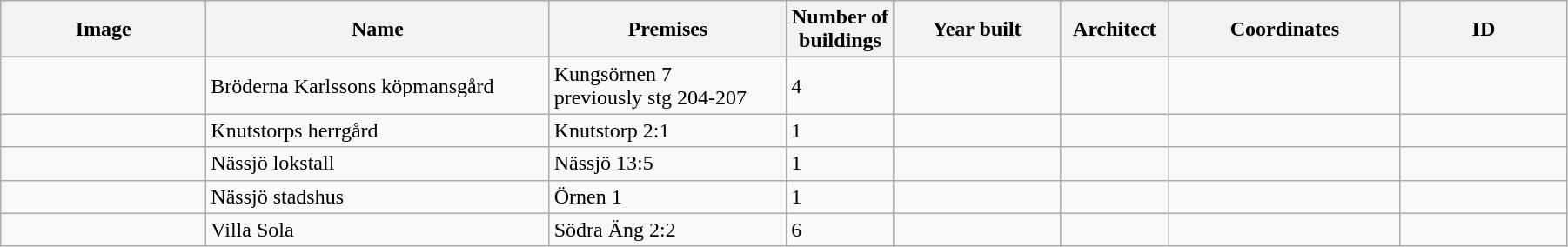<table class="wikitable" width="95%">
<tr>
<th width="150">Image</th>
<th>Name</th>
<th>Premises</th>
<th width="75">Number of<br>buildings</th>
<th width="120">Year built</th>
<th>Architect</th>
<th width="170">Coordinates</th>
<th width="120">ID</th>
</tr>
<tr>
<td></td>
<td>Bröderna Karlssons köpmansgård</td>
<td>Kungsörnen 7<br>previously stg 204-207</td>
<td>4</td>
<td></td>
<td></td>
<td></td>
<td></td>
</tr>
<tr>
<td></td>
<td>Knutstorps herrgård</td>
<td>Knutstorp 2:1</td>
<td>1</td>
<td></td>
<td></td>
<td></td>
<td></td>
</tr>
<tr>
<td></td>
<td>Nässjö lokstall</td>
<td>Nässjö 13:5</td>
<td>1</td>
<td></td>
<td></td>
<td></td>
<td></td>
</tr>
<tr>
<td></td>
<td>Nässjö stadshus</td>
<td>Örnen 1</td>
<td>1</td>
<td></td>
<td></td>
<td></td>
<td></td>
</tr>
<tr>
<td></td>
<td>Villa Sola</td>
<td>Södra Äng 2:2</td>
<td>6</td>
<td></td>
<td></td>
<td></td>
<td></td>
</tr>
</table>
